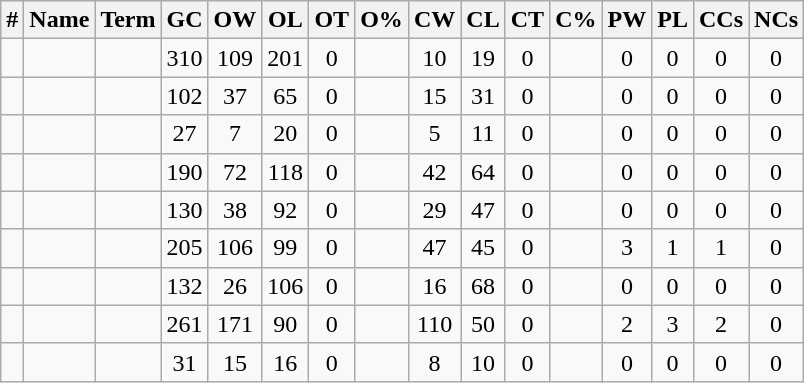<table class="wikitable sortable" style="text-align:center">
<tr>
<th>#</th>
<th>Name</th>
<th>Term</th>
<th>GC</th>
<th>OW</th>
<th>OL</th>
<th>OT</th>
<th>O%</th>
<th>CW</th>
<th>CL</th>
<th>CT</th>
<th>C%</th>
<th>PW</th>
<th>PL</th>
<th>CCs</th>
<th>NCs</th>
</tr>
<tr>
<td></td>
<td></td>
<td></td>
<td>310</td>
<td>109</td>
<td>201</td>
<td>0</td>
<td></td>
<td>10</td>
<td>19</td>
<td>0</td>
<td></td>
<td>0</td>
<td>0</td>
<td>0</td>
<td>0</td>
</tr>
<tr>
<td></td>
<td></td>
<td></td>
<td>102</td>
<td>37</td>
<td>65</td>
<td>0</td>
<td></td>
<td>15</td>
<td>31</td>
<td>0</td>
<td></td>
<td>0</td>
<td>0</td>
<td>0</td>
<td>0</td>
</tr>
<tr>
<td></td>
<td></td>
<td></td>
<td>27</td>
<td>7</td>
<td>20</td>
<td>0</td>
<td></td>
<td>5</td>
<td>11</td>
<td>0</td>
<td></td>
<td>0</td>
<td>0</td>
<td>0</td>
<td>0</td>
</tr>
<tr>
<td></td>
<td></td>
<td></td>
<td>190</td>
<td>72</td>
<td>118</td>
<td>0</td>
<td></td>
<td>42</td>
<td>64</td>
<td>0</td>
<td></td>
<td>0</td>
<td>0</td>
<td>0</td>
<td>0</td>
</tr>
<tr>
<td></td>
<td></td>
<td></td>
<td>130</td>
<td>38</td>
<td>92</td>
<td>0</td>
<td></td>
<td>29</td>
<td>47</td>
<td>0</td>
<td></td>
<td>0</td>
<td>0</td>
<td>0</td>
<td>0</td>
</tr>
<tr>
<td></td>
<td></td>
<td></td>
<td>205</td>
<td>106</td>
<td>99</td>
<td>0</td>
<td></td>
<td>47</td>
<td>45</td>
<td>0</td>
<td></td>
<td>3</td>
<td>1</td>
<td>1</td>
<td>0</td>
</tr>
<tr>
<td></td>
<td></td>
<td></td>
<td>132</td>
<td>26</td>
<td>106</td>
<td>0</td>
<td></td>
<td>16</td>
<td>68</td>
<td>0</td>
<td></td>
<td>0</td>
<td>0</td>
<td>0</td>
<td>0</td>
</tr>
<tr>
<td></td>
<td></td>
<td></td>
<td>261</td>
<td>171</td>
<td>90</td>
<td>0</td>
<td></td>
<td>110</td>
<td>50</td>
<td>0</td>
<td></td>
<td>2</td>
<td>3</td>
<td>2</td>
<td>0</td>
</tr>
<tr>
<td></td>
<td></td>
<td></td>
<td>31</td>
<td>15</td>
<td>16</td>
<td>0</td>
<td></td>
<td>8</td>
<td>10</td>
<td>0</td>
<td></td>
<td>0</td>
<td>0</td>
<td>0</td>
<td>0</td>
</tr>
</table>
